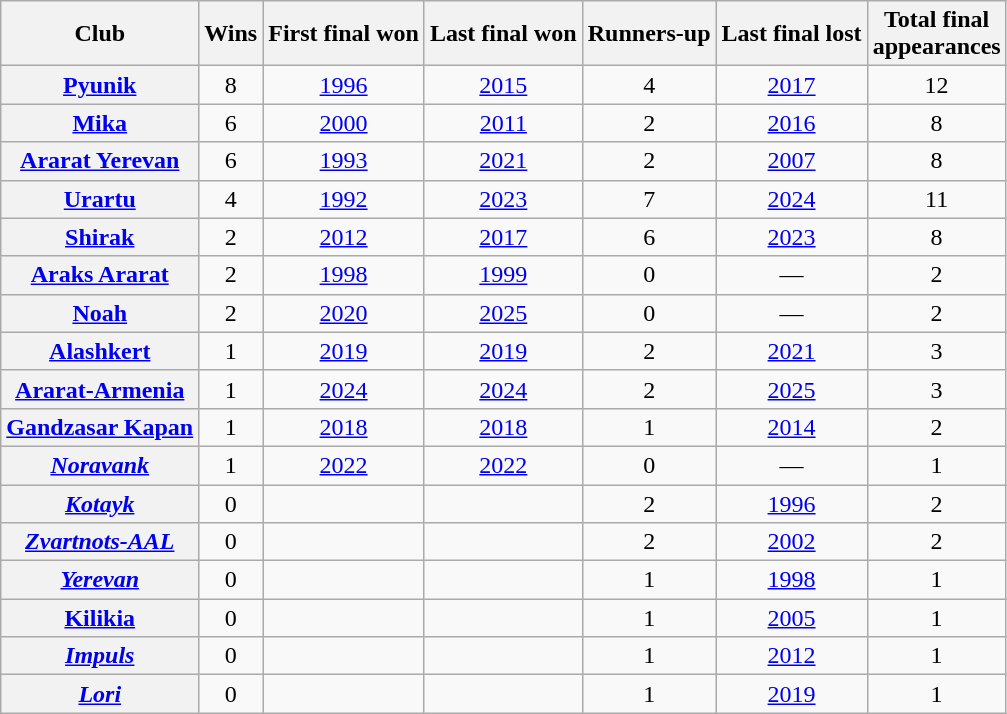<table class="wikitable sortable plainrowheaders" style="text-align:center">
<tr>
<th scope="col">Club</th>
<th scope="col">Wins</th>
<th scope="col">First final won</th>
<th scope="col">Last final won</th>
<th scope="col">Runners-up</th>
<th scope="col">Last final lost</th>
<th scope="col">Total final<br>appearances</th>
</tr>
<tr>
<th scope="row"><a href='#'>Pyunik</a></th>
<td>8</td>
<td><a href='#'>1996</a></td>
<td><a href='#'>2015</a></td>
<td>4</td>
<td><a href='#'>2017</a></td>
<td>12</td>
</tr>
<tr>
<th scope="row"><a href='#'>Mika</a></th>
<td>6</td>
<td><a href='#'>2000</a></td>
<td><a href='#'>2011</a></td>
<td>2</td>
<td><a href='#'>2016</a></td>
<td>8</td>
</tr>
<tr>
<th scope="row"><a href='#'>Ararat Yerevan</a></th>
<td>6</td>
<td><a href='#'>1993</a></td>
<td><a href='#'>2021</a></td>
<td>2</td>
<td><a href='#'>2007</a></td>
<td>8</td>
</tr>
<tr>
<th scope="row"><a href='#'>Urartu</a></th>
<td>4</td>
<td><a href='#'>1992</a></td>
<td><a href='#'>2023</a></td>
<td>7</td>
<td><a href='#'>2024</a></td>
<td>11</td>
</tr>
<tr>
<th scope="row"><a href='#'>Shirak</a></th>
<td>2</td>
<td><a href='#'>2012</a></td>
<td><a href='#'>2017</a></td>
<td>6</td>
<td><a href='#'>2023</a></td>
<td>8</td>
</tr>
<tr>
<th scope="row"><a href='#'>Araks Ararat</a></th>
<td>2</td>
<td><a href='#'>1998</a></td>
<td><a href='#'>1999</a></td>
<td>0</td>
<td>—</td>
<td>2</td>
</tr>
<tr>
<th scope="row"><a href='#'>Noah</a></th>
<td>2</td>
<td><a href='#'>2020</a></td>
<td><a href='#'>2025</a></td>
<td>0</td>
<td>—</td>
<td>2</td>
</tr>
<tr>
<th scope="row"><a href='#'>Alashkert</a></th>
<td>1</td>
<td><a href='#'>2019</a></td>
<td><a href='#'>2019</a></td>
<td>2</td>
<td><a href='#'>2021</a></td>
<td>3</td>
</tr>
<tr>
<th scope="row"><a href='#'>Ararat-Armenia</a></th>
<td>1</td>
<td><a href='#'>2024</a></td>
<td><a href='#'>2024</a></td>
<td>2</td>
<td><a href='#'>2025</a></td>
<td>3</td>
</tr>
<tr>
<th scope="row"><a href='#'>Gandzasar Kapan</a></th>
<td>1</td>
<td><a href='#'>2018</a></td>
<td><a href='#'>2018</a></td>
<td>1</td>
<td><a href='#'>2014</a></td>
<td>2</td>
</tr>
<tr>
<th scope="row"><em><a href='#'>Noravank</a></em></th>
<td>1</td>
<td><a href='#'>2022</a></td>
<td><a href='#'>2022</a></td>
<td>0</td>
<td>—</td>
<td>1</td>
</tr>
<tr>
<th scope="row"><em><a href='#'>Kotayk</a></em></th>
<td>0</td>
<td></td>
<td></td>
<td>2</td>
<td><a href='#'>1996</a></td>
<td>2</td>
</tr>
<tr>
<th scope="row"><em><a href='#'>Zvartnots-AAL</a></em></th>
<td>0</td>
<td></td>
<td></td>
<td>2</td>
<td><a href='#'>2002</a></td>
<td>2</td>
</tr>
<tr>
<th scope="row"><em><a href='#'>Yerevan</a></em></th>
<td>0</td>
<td></td>
<td></td>
<td>1</td>
<td><a href='#'>1998</a></td>
<td>1</td>
</tr>
<tr>
<th scope="row"><a href='#'>Kilikia</a></th>
<td>0</td>
<td></td>
<td></td>
<td>1</td>
<td><a href='#'>2005</a></td>
<td>1</td>
</tr>
<tr>
<th scope="row"><em><a href='#'>Impuls</a></em></th>
<td>0</td>
<td></td>
<td></td>
<td>1</td>
<td><a href='#'>2012</a></td>
<td>1</td>
</tr>
<tr>
<th scope="row"><em><a href='#'>Lori</a></em></th>
<td>0</td>
<td></td>
<td></td>
<td>1</td>
<td><a href='#'>2019</a></td>
<td>1</td>
</tr>
</table>
